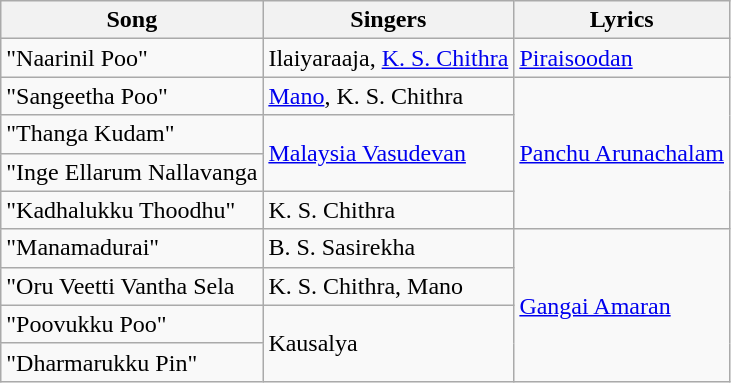<table class="wikitable">
<tr>
<th>Song</th>
<th>Singers</th>
<th>Lyrics</th>
</tr>
<tr>
<td>"Naarinil Poo"</td>
<td>Ilaiyaraaja, <a href='#'>K. S. Chithra</a></td>
<td><a href='#'>Piraisoodan</a></td>
</tr>
<tr>
<td>"Sangeetha Poo"</td>
<td><a href='#'>Mano</a>, K. S. Chithra</td>
<td rowspan=4><a href='#'>Panchu Arunachalam</a></td>
</tr>
<tr>
<td>"Thanga Kudam"</td>
<td rowspan=2><a href='#'>Malaysia Vasudevan</a></td>
</tr>
<tr>
<td>"Inge Ellarum Nallavanga</td>
</tr>
<tr>
<td>"Kadhalukku Thoodhu"</td>
<td>K. S. Chithra</td>
</tr>
<tr>
<td>"Manamadurai"</td>
<td>B. S. Sasirekha</td>
<td rowspan=4><a href='#'>Gangai Amaran</a></td>
</tr>
<tr>
<td>"Oru Veetti Vantha Sela</td>
<td>K. S. Chithra, Mano</td>
</tr>
<tr>
<td>"Poovukku Poo"</td>
<td rowspan=2>Kausalya</td>
</tr>
<tr>
<td>"Dharmarukku Pin"</td>
</tr>
</table>
